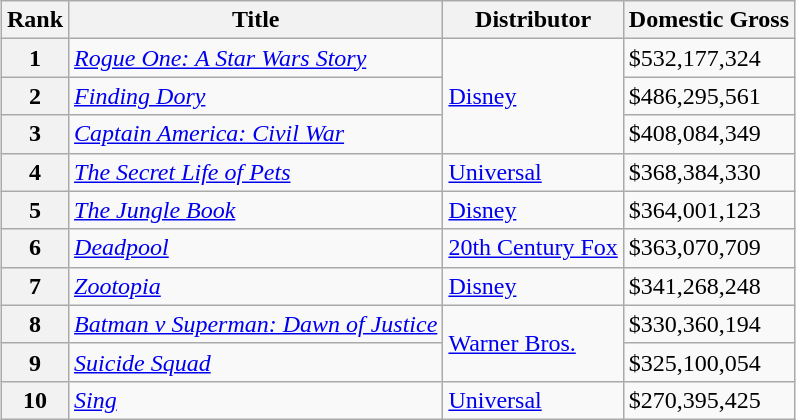<table class="wikitable" style="margin:auto; margin:auto;">
<tr>
<th>Rank</th>
<th>Title</th>
<th>Distributor</th>
<th>Domestic Gross </th>
</tr>
<tr>
<th style="text-align:center;">1</th>
<td><em><a href='#'>Rogue One: A Star Wars Story</a></em></td>
<td rowspan="3"><a href='#'>Disney</a></td>
<td>$532,177,324</td>
</tr>
<tr>
<th style="text-align:center;">2</th>
<td><em><a href='#'>Finding Dory</a></em></td>
<td>$486,295,561</td>
</tr>
<tr>
<th style="text-align:center;">3</th>
<td><em><a href='#'>Captain America: Civil War</a></em></td>
<td>$408,084,349</td>
</tr>
<tr>
<th style="text-align:center;">4</th>
<td><em><a href='#'>The Secret Life of Pets</a></em></td>
<td><a href='#'>Universal</a></td>
<td>$368,384,330</td>
</tr>
<tr>
<th style="text-align:center;">5</th>
<td><em><a href='#'>The Jungle Book</a></em></td>
<td><a href='#'>Disney</a></td>
<td>$364,001,123</td>
</tr>
<tr>
<th style="text-align:center;">6</th>
<td><em><a href='#'>Deadpool</a></em></td>
<td><a href='#'>20th Century Fox</a></td>
<td>$363,070,709</td>
</tr>
<tr>
<th style="text-align:center;">7</th>
<td><em><a href='#'>Zootopia</a></em></td>
<td><a href='#'>Disney</a></td>
<td>$341,268,248</td>
</tr>
<tr>
<th style="text-align:center;">8</th>
<td><em><a href='#'>Batman v Superman: Dawn of Justice</a></em></td>
<td rowspan="2"><a href='#'>Warner Bros.</a></td>
<td>$330,360,194</td>
</tr>
<tr>
<th style="text-align:center;">9</th>
<td><em><a href='#'>Suicide Squad</a></em></td>
<td>$325,100,054</td>
</tr>
<tr>
<th style="text-align:center;">10</th>
<td><em><a href='#'>Sing</a></em></td>
<td><a href='#'>Universal</a></td>
<td>$270,395,425</td>
</tr>
</table>
